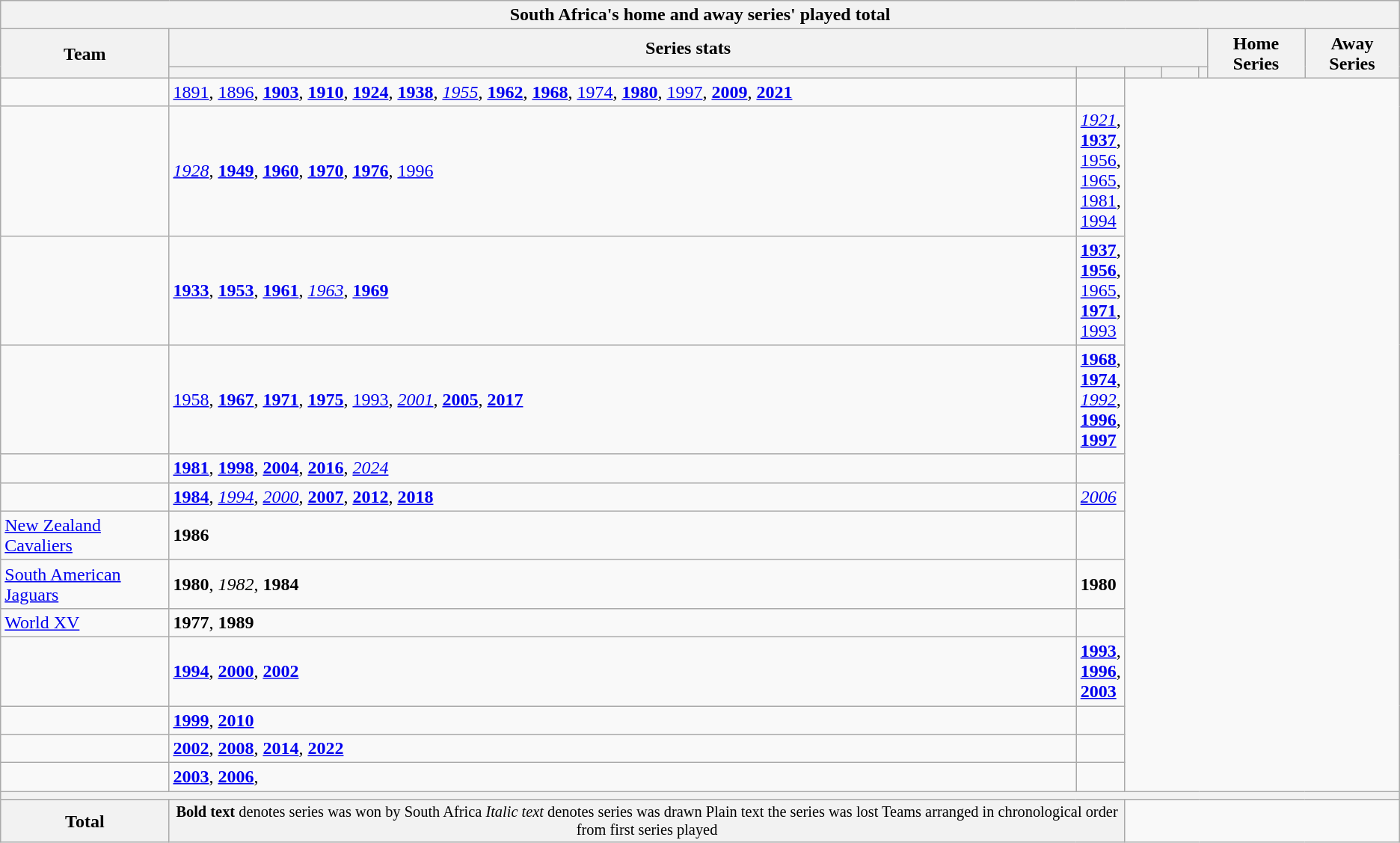<table class="wikitable">
<tr>
<th colspan=8>South Africa's home and away series' played total</th>
</tr>
<tr>
<th rowspan=2>Team</th>
<th colspan=5>Series stats</th>
<th rowspan=2>Home Series</th>
<th rowspan=2>Away Series</th>
</tr>
<tr>
<th></th>
<th style="width:30px; padding:1px;"></th>
<th style="width:30px; padding:1px;"></th>
<th style="width:30px; padding:1px;"></th>
<th></th>
</tr>
<tr>
<td><br></td>
<td><a href='#'>1891</a>, <a href='#'>1896</a>, <strong><a href='#'>1903</a></strong>, <strong><a href='#'>1910</a></strong>, <strong><a href='#'>1924</a></strong>, <strong><a href='#'>1938</a></strong>, <em><a href='#'>1955</a></em>, <strong><a href='#'>1962</a></strong>, <strong><a href='#'>1968</a></strong>, <a href='#'>1974</a>, <strong><a href='#'>1980</a></strong>, <a href='#'>1997</a>, <strong><a href='#'>2009</a></strong>, <strong><a href='#'>2021</a></strong></td>
<td></td>
</tr>
<tr>
<td><br></td>
<td><em><a href='#'>1928</a></em>, <strong><a href='#'>1949</a></strong>, <strong><a href='#'>1960</a></strong>, <strong><a href='#'>1970</a></strong>, <strong><a href='#'>1976</a></strong>, <a href='#'>1996</a></td>
<td><em><a href='#'>1921</a></em>, <strong><a href='#'>1937</a></strong>, <a href='#'>1956</a>, <a href='#'>1965</a>, <a href='#'>1981</a>, <a href='#'>1994</a></td>
</tr>
<tr>
<td><br></td>
<td><strong><a href='#'>1933</a></strong>, <strong><a href='#'>1953</a></strong>, <strong><a href='#'>1961</a></strong>, <em><a href='#'>1963</a></em>, <strong><a href='#'>1969</a></strong></td>
<td><strong><a href='#'>1937</a></strong>, <strong><a href='#'>1956</a></strong>, <a href='#'>1965</a>, <strong><a href='#'>1971</a></strong>, <a href='#'>1993</a></td>
</tr>
<tr>
<td><br></td>
<td><a href='#'>1958</a>, <strong><a href='#'>1967</a></strong>, <strong><a href='#'>1971</a></strong>, <strong><a href='#'>1975</a></strong>, <a href='#'>1993</a>, <em><a href='#'>2001</a></em>, <strong><a href='#'>2005</a></strong>, <strong><a href='#'>2017</a></strong></td>
<td><strong><a href='#'>1968</a></strong>, <strong><a href='#'>1974</a></strong>, <em><a href='#'>1992</a></em>, <strong><a href='#'>1996</a></strong>, <strong><a href='#'>1997</a></strong></td>
</tr>
<tr>
<td><br></td>
<td><strong><a href='#'>1981</a></strong>, <strong><a href='#'>1998</a></strong>, <strong><a href='#'>2004</a></strong>, <strong><a href='#'>2016</a></strong>, <em><a href='#'>2024</a></em></td>
<td></td>
</tr>
<tr>
<td><br></td>
<td><strong><a href='#'>1984</a></strong>, <em><a href='#'>1994</a></em>, <em><a href='#'>2000</a></em>, <strong><a href='#'>2007</a></strong>, <strong><a href='#'>2012</a></strong>, <strong><a href='#'>2018</a></strong></td>
<td><em><a href='#'>2006</a></em></td>
</tr>
<tr>
<td> <a href='#'>New Zealand Cavaliers</a><br></td>
<td><strong>1986</strong></td>
<td></td>
</tr>
<tr>
<td><a href='#'>South American Jaguars</a><br></td>
<td><strong>1980</strong>, <em>1982</em>, <strong>1984</strong></td>
<td><strong>1980</strong></td>
</tr>
<tr>
<td><a href='#'>World XV</a><br></td>
<td><strong>1977</strong>, <strong>1989</strong></td>
<td></td>
</tr>
<tr>
<td><br></td>
<td><strong><a href='#'>1994</a></strong>, <strong><a href='#'>2000</a></strong>, <strong><a href='#'>2002</a></strong></td>
<td><strong><a href='#'>1993</a></strong>, <strong><a href='#'>1996</a></strong>, <strong><a href='#'>2003</a></strong></td>
</tr>
<tr>
<td><br></td>
<td><strong><a href='#'>1999</a></strong>, <strong><a href='#'>2010</a></strong></td>
<td></td>
</tr>
<tr>
<td><br></td>
<td><strong><a href='#'>2002</a></strong>, <strong><a href='#'>2008</a></strong>, <strong><a href='#'>2014</a></strong>, <strong><a href='#'>2022</a></strong></td>
<td></td>
</tr>
<tr>
<td><br></td>
<td><strong><a href='#'>2003</a></strong>, <strong><a href='#'>2006</a></strong>,</td>
<td></td>
</tr>
<tr>
<th colspan=8></th>
</tr>
<tr>
<th>Total<br></th>
<th colspan=2 style="font-size:85%; font-weight:normal;"> <strong>Bold text</strong> denotes series was won by South Africa <em>Italic text</em> denotes series was drawn  Plain text the series was lost  Teams arranged in chronological order from first series played</th>
</tr>
</table>
